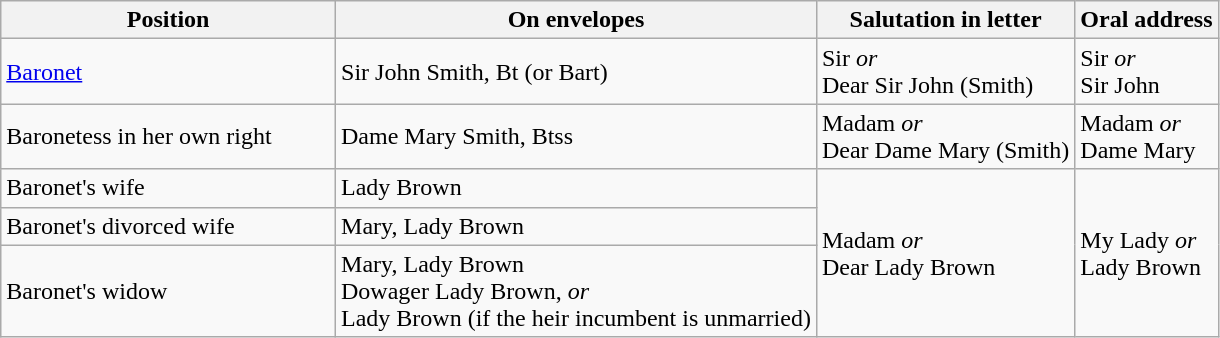<table class="wikitable">
<tr>
<th width=27.5%>Position</th>
<th>On envelopes</th>
<th>Salutation in letter</th>
<th>Oral address</th>
</tr>
<tr>
<td><a href='#'>Baronet</a></td>
<td>Sir John Smith, Bt (or Bart)</td>
<td>Sir <em>or</em><br>Dear Sir John (Smith)</td>
<td>Sir <em>or</em><br>Sir John</td>
</tr>
<tr>
<td>Baronetess in her own right</td>
<td>Dame Mary Smith, Btss</td>
<td>Madam <em>or</em><br>Dear Dame Mary (Smith)</td>
<td>Madam <em>or</em><br>Dame Mary</td>
</tr>
<tr>
<td>Baronet's wife</td>
<td>Lady Brown</td>
<td rowspan="3">Madam <em>or</em><br>Dear Lady Brown</td>
<td rowspan="3">My Lady <em>or</em><br>Lady Brown</td>
</tr>
<tr>
<td>Baronet's divorced wife</td>
<td>Mary, Lady Brown</td>
</tr>
<tr>
<td>Baronet's widow</td>
<td>Mary, Lady Brown<br>Dowager Lady Brown, <em>or</em> <br>Lady Brown (if the heir incumbent is unmarried)</td>
</tr>
</table>
